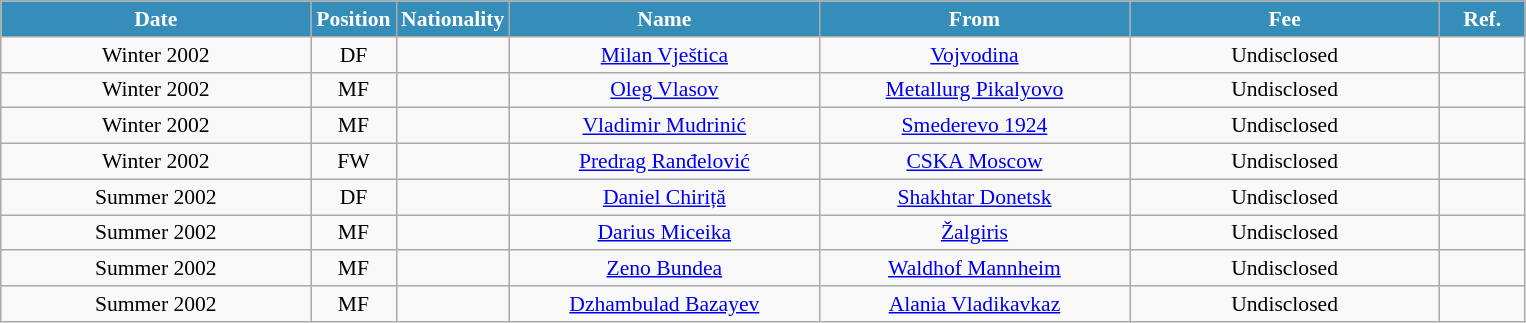<table class="wikitable"  style="text-align:center; font-size:90%; ">
<tr>
<th style="background:#348EB9; color:white; width:200px;">Date</th>
<th style="background:#348EB9; color:white; width:50px;">Position</th>
<th style="background:#348EB9; color:white; width:50px;">Nationality</th>
<th style="background:#348EB9; color:white; width:200px;">Name</th>
<th style="background:#348EB9; color:white; width:200px;">From</th>
<th style="background:#348EB9; color:white; width:200px;">Fee</th>
<th style="background:#348EB9; color:white; width:50px;">Ref.</th>
</tr>
<tr>
<td>Winter 2002</td>
<td>DF</td>
<td></td>
<td><a href='#'>Milan Vještica</a></td>
<td><a href='#'>Vojvodina</a></td>
<td>Undisclosed</td>
<td></td>
</tr>
<tr>
<td>Winter 2002</td>
<td>MF</td>
<td></td>
<td><a href='#'>Oleg Vlasov</a></td>
<td><a href='#'>Metallurg Pikalyovo</a></td>
<td>Undisclosed</td>
<td></td>
</tr>
<tr>
<td>Winter 2002</td>
<td>MF</td>
<td></td>
<td><a href='#'>Vladimir Mudrinić</a></td>
<td><a href='#'>Smederevo 1924</a></td>
<td>Undisclosed</td>
<td></td>
</tr>
<tr>
<td>Winter 2002</td>
<td>FW</td>
<td></td>
<td><a href='#'>Predrag Ranđelović</a></td>
<td><a href='#'>CSKA Moscow</a></td>
<td>Undisclosed</td>
<td></td>
</tr>
<tr>
<td>Summer 2002</td>
<td>DF</td>
<td></td>
<td><a href='#'>Daniel Chiriță</a></td>
<td><a href='#'>Shakhtar Donetsk</a></td>
<td>Undisclosed</td>
<td></td>
</tr>
<tr>
<td>Summer 2002</td>
<td>MF</td>
<td></td>
<td><a href='#'>Darius Miceika</a></td>
<td><a href='#'>Žalgiris</a></td>
<td>Undisclosed</td>
<td></td>
</tr>
<tr>
<td>Summer 2002</td>
<td>MF</td>
<td></td>
<td><a href='#'>Zeno Bundea</a></td>
<td><a href='#'>Waldhof Mannheim</a></td>
<td>Undisclosed</td>
<td></td>
</tr>
<tr>
<td>Summer 2002</td>
<td>MF</td>
<td></td>
<td><a href='#'>Dzhambulad Bazayev</a></td>
<td><a href='#'>Alania Vladikavkaz</a></td>
<td>Undisclosed</td>
<td></td>
</tr>
</table>
